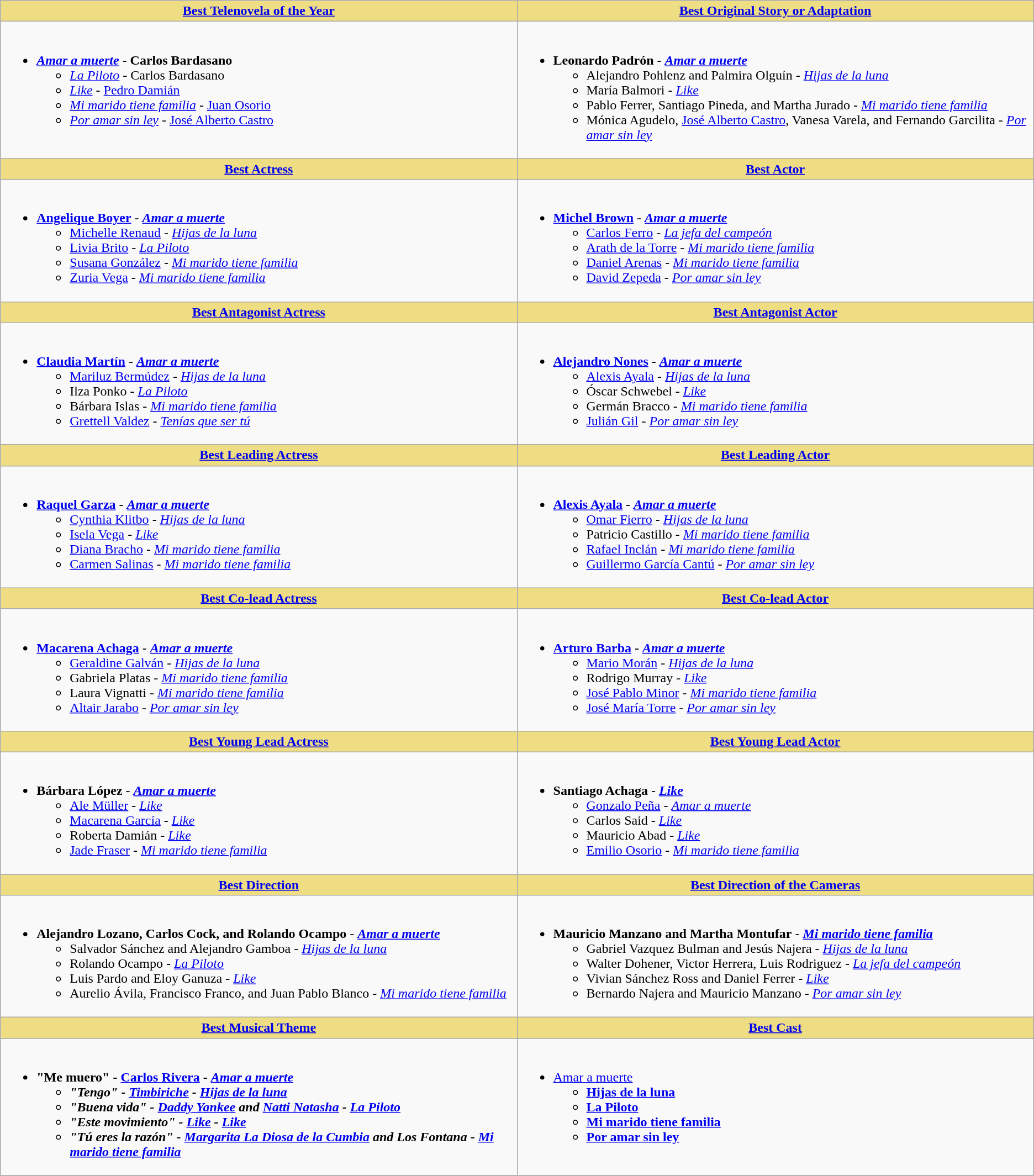<table class="wikitable">
<tr>
<th style="background:#EEDD82; width:50%"><a href='#'>Best Telenovela of the Year</a></th>
<th style="background:#EEDD82; width:50%"><a href='#'>Best Original Story or Adaptation</a></th>
</tr>
<tr>
<td valign="top"><br><ul><li><strong><em><a href='#'>Amar a muerte</a></em></strong> - <strong>Carlos Bardasano</strong><ul><li><em><a href='#'>La Piloto</a></em> - Carlos Bardasano</li><li><em><a href='#'>Like</a></em> - <a href='#'>Pedro Damián</a></li><li><em><a href='#'>Mi marido tiene familia</a></em> - <a href='#'>Juan Osorio</a></li><li><em><a href='#'>Por amar sin ley</a></em> - <a href='#'>José Alberto Castro</a></li></ul></li></ul></td>
<td valign="top"><br><ul><li><strong>Leonardo Padrón</strong> - <strong><em><a href='#'>Amar a muerte</a></em></strong><ul><li>Alejandro Pohlenz and Palmira Olguín - <em><a href='#'>Hijas de la luna</a></em></li><li>María Balmori - <em><a href='#'>Like</a></em></li><li>Pablo Ferrer, Santiago Pineda, and Martha Jurado - <em><a href='#'>Mi marido tiene familia</a></em></li><li>Mónica Agudelo, <a href='#'>José Alberto Castro</a>, Vanesa Varela, and Fernando Garcilita - <em><a href='#'>Por amar sin ley</a></em></li></ul></li></ul></td>
</tr>
<tr>
<th style="background:#EEDD82; width:50%"><a href='#'>Best Actress</a></th>
<th style="background:#EEDD82; width:50%"><a href='#'>Best Actor</a></th>
</tr>
<tr>
<td valign="top"><br><ul><li><strong><a href='#'>Angelique Boyer</a></strong> - <strong><em><a href='#'>Amar a muerte</a></em></strong><ul><li><a href='#'>Michelle Renaud</a> - <em><a href='#'>Hijas de la luna</a></em></li><li><a href='#'>Livia Brito</a> - <em><a href='#'>La Piloto</a></em></li><li><a href='#'>Susana González</a> - <em><a href='#'>Mi marido tiene familia</a></em></li><li><a href='#'>Zuria Vega</a> - <em><a href='#'>Mi marido tiene familia</a></em></li></ul></li></ul></td>
<td valign="top"><br><ul><li><strong><a href='#'>Michel Brown</a></strong> - <strong><em><a href='#'>Amar a muerte</a></em></strong><ul><li><a href='#'>Carlos Ferro</a> - <em><a href='#'>La jefa del campeón</a></em></li><li><a href='#'>Arath de la Torre</a> - <em><a href='#'>Mi marido tiene familia</a></em></li><li><a href='#'>Daniel Arenas</a> - <em><a href='#'>Mi marido tiene familia</a></em></li><li><a href='#'>David Zepeda</a> - <em><a href='#'>Por amar sin ley</a></em></li></ul></li></ul></td>
</tr>
<tr>
<th style="background:#EEDD82; width:50%"><a href='#'>Best Antagonist Actress</a></th>
<th style="background:#EEDD82; width:50%"><a href='#'>Best Antagonist Actor</a></th>
</tr>
<tr>
<td valign="top"><br><ul><li><strong><a href='#'>Claudia Martín</a></strong> - <strong><em><a href='#'>Amar a muerte</a></em></strong><ul><li><a href='#'>Mariluz Bermúdez</a> - <em><a href='#'>Hijas de la luna</a></em></li><li>Ilza Ponko - <em><a href='#'>La Piloto</a></em></li><li>Bárbara Islas - <em><a href='#'>Mi marido tiene familia</a></em></li><li><a href='#'>Grettell Valdez</a> - <em><a href='#'>Tenías que ser tú</a></em></li></ul></li></ul></td>
<td valign="top"><br><ul><li><strong><a href='#'>Alejandro Nones</a></strong> - <strong><em><a href='#'>Amar a muerte</a></em></strong><ul><li><a href='#'>Alexis Ayala</a> - <em><a href='#'>Hijas de la luna</a></em></li><li>Óscar Schwebel - <em><a href='#'>Like</a></em></li><li>Germán Bracco - <em><a href='#'>Mi marido tiene familia</a></em></li><li><a href='#'>Julián Gil</a> - <em><a href='#'>Por amar sin ley</a></em></li></ul></li></ul></td>
</tr>
<tr>
<th style="background:#EEDD82; width:50%"><a href='#'>Best Leading Actress</a></th>
<th style="background:#EEDD82; width:50%"><a href='#'>Best Leading Actor</a></th>
</tr>
<tr>
<td valign="top"><br><ul><li><strong><a href='#'>Raquel Garza</a></strong> - <strong><em><a href='#'>Amar a muerte</a></em></strong><ul><li><a href='#'>Cynthia Klitbo</a> - <em><a href='#'>Hijas de la luna</a></em></li><li><a href='#'>Isela Vega</a> - <em><a href='#'>Like</a></em></li><li><a href='#'>Diana Bracho</a> - <em><a href='#'>Mi marido tiene familia</a></em></li><li><a href='#'>Carmen Salinas</a> - <em><a href='#'>Mi marido tiene familia</a></em></li></ul></li></ul></td>
<td valign="top"><br><ul><li><strong><a href='#'>Alexis Ayala</a></strong> - <strong><em><a href='#'>Amar a muerte</a></em></strong><ul><li><a href='#'>Omar Fierro</a> - <em><a href='#'>Hijas de la luna</a></em></li><li>Patricio Castillo - <em><a href='#'>Mi marido tiene familia</a></em></li><li><a href='#'>Rafael Inclán</a> - <em><a href='#'>Mi marido tiene familia</a></em></li><li><a href='#'>Guillermo García Cantú</a> - <em><a href='#'>Por amar sin ley</a></em></li></ul></li></ul></td>
</tr>
<tr>
<th style="background:#EEDD82; width:50%"><a href='#'>Best Co-lead Actress</a></th>
<th style="background:#EEDD82; width:50%"><a href='#'>Best Co-lead Actor</a></th>
</tr>
<tr>
<td valign="top"><br><ul><li><strong><a href='#'>Macarena Achaga</a></strong> - <strong><em><a href='#'>Amar a muerte</a></em></strong><ul><li><a href='#'>Geraldine Galván</a> - <em><a href='#'>Hijas de la luna</a></em></li><li>Gabriela Platas - <em><a href='#'>Mi marido tiene familia</a></em></li><li>Laura Vignatti - <em><a href='#'>Mi marido tiene familia</a></em></li><li><a href='#'>Altair Jarabo</a> - <em><a href='#'>Por amar sin ley</a></em></li></ul></li></ul></td>
<td valign="top"><br><ul><li><strong><a href='#'>Arturo Barba</a></strong> - <strong><em><a href='#'>Amar a muerte</a></em></strong><ul><li><a href='#'>Mario Morán</a> - <em><a href='#'>Hijas de la luna</a></em></li><li>Rodrigo Murray - <em><a href='#'>Like</a></em></li><li><a href='#'>José Pablo Minor</a> - <em><a href='#'>Mi marido tiene familia</a></em></li><li><a href='#'>José María Torre</a> - <em><a href='#'>Por amar sin ley</a></em></li></ul></li></ul></td>
</tr>
<tr>
<th style="background:#EEDD82; width:50%"><a href='#'>Best Young Lead Actress</a></th>
<th style="background:#EEDD82; width:50%"><a href='#'>Best Young Lead Actor</a></th>
</tr>
<tr>
<td valign="top"><br><ul><li><strong>Bárbara López</strong> - <strong><em><a href='#'>Amar a muerte</a></em></strong><ul><li><a href='#'>Ale Müller</a> - <em><a href='#'>Like</a></em></li><li><a href='#'>Macarena García</a> - <em><a href='#'>Like</a></em></li><li>Roberta Damián - <em><a href='#'>Like</a></em></li><li><a href='#'>Jade Fraser</a> - <em><a href='#'>Mi marido tiene familia</a></em></li></ul></li></ul></td>
<td valign="top"><br><ul><li><strong>Santiago Achaga</strong> - <strong><em><a href='#'>Like</a></em></strong><ul><li><a href='#'>Gonzalo Peña</a> - <em><a href='#'>Amar a muerte</a></em></li><li>Carlos Said - <em><a href='#'>Like</a></em></li><li>Mauricio Abad - <em><a href='#'>Like</a></em></li><li><a href='#'>Emilio Osorio</a> - <em><a href='#'>Mi marido tiene familia</a></em></li></ul></li></ul></td>
</tr>
<tr>
<th style="background:#EEDD82; width:50%"><a href='#'>Best Direction</a></th>
<th style="background:#EEDD82; width:50%"><a href='#'>Best Direction of the Cameras</a></th>
</tr>
<tr>
<td valign="top"><br><ul><li><strong>Alejandro Lozano, Carlos Cock, and Rolando Ocampo</strong> - <strong><em><a href='#'>Amar a muerte</a></em></strong><ul><li>Salvador Sánchez and Alejandro Gamboa - <em><a href='#'>Hijas de la luna</a></em></li><li>Rolando Ocampo - <em><a href='#'>La Piloto</a></em></li><li>Luis Pardo and Eloy Ganuza - <em><a href='#'>Like</a></em></li><li>Aurelio Ávila, Francisco Franco, and Juan Pablo Blanco - <em><a href='#'>Mi marido tiene familia</a></em></li></ul></li></ul></td>
<td valign="top"><br><ul><li><strong>Mauricio Manzano and Martha Montufar</strong> - <strong><em><a href='#'>Mi marido tiene familia</a></em></strong><ul><li>Gabriel Vazquez Bulman and Jesús Najera - <em><a href='#'>Hijas de la luna</a></em></li><li>Walter Dohener, Victor Herrera, Luis Rodriguez - <em><a href='#'>La jefa del campeón</a></em></li><li>Vivian Sánchez Ross and Daniel Ferrer - <em><a href='#'>Like</a></em></li><li>Bernardo Najera and Mauricio Manzano - <em><a href='#'>Por amar sin ley</a></em></li></ul></li></ul></td>
</tr>
<tr>
<th style="background:#EEDD82; width:50%"><a href='#'>Best Musical Theme</a></th>
<th style="background:#EEDD82; width:50%"><a href='#'>Best Cast</a></th>
</tr>
<tr>
<td valign="top"><br><ul><li><strong>"Me muero" - <a href='#'>Carlos Rivera</a> - <em><a href='#'>Amar a muerte</a><strong><em><ul><li>"Tengo" - <a href='#'>Timbiriche</a> - </em><a href='#'>Hijas de la luna</a><em></li><li>"Buena vida" - <a href='#'>Daddy Yankee</a> and <a href='#'>Natti Natasha</a> - </em><a href='#'>La Piloto</a><em></li><li>"Este movimiento" - <a href='#'>Like</a> - </em><a href='#'>Like</a><em></li><li>"Tú eres la razón" - <a href='#'>Margarita La Diosa de la Cumbia</a> and Los Fontana - </em><a href='#'>Mi marido tiene familia</a><em></li></ul></li></ul></td>
<td valign="top"><br><ul><li></em></strong><a href='#'>Amar a muerte</a><strong><em><ul><li></em><a href='#'>Hijas de la luna</a><em></li><li></em><a href='#'>La Piloto</a><em></li><li></em><a href='#'>Mi marido tiene familia</a><em></li><li></em><a href='#'>Por amar sin ley</a><em></li></ul></li></ul></td>
</tr>
<tr>
</tr>
</table>
